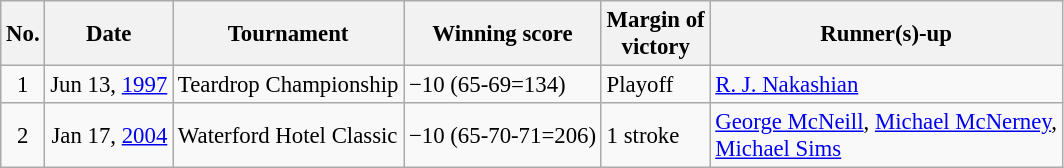<table class="wikitable" style="font-size:95%;">
<tr>
<th>No.</th>
<th>Date</th>
<th>Tournament</th>
<th>Winning score</th>
<th>Margin of<br>victory</th>
<th>Runner(s)-up</th>
</tr>
<tr>
<td align=center>1</td>
<td align=right>Jun 13, <a href='#'>1997</a></td>
<td>Teardrop Championship</td>
<td>−10 (65-69=134)</td>
<td>Playoff</td>
<td> <a href='#'>R. J. Nakashian</a></td>
</tr>
<tr>
<td align=center>2</td>
<td align=right>Jan 17, <a href='#'>2004</a></td>
<td>Waterford Hotel Classic</td>
<td>−10 (65-70-71=206)</td>
<td>1 stroke</td>
<td> <a href='#'>George McNeill</a>,  <a href='#'>Michael McNerney</a>,<br> <a href='#'>Michael Sims</a></td>
</tr>
</table>
